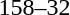<table style="text-align:center">
<tr>
<th width=200></th>
<th width=100></th>
<th width=200></th>
</tr>
<tr>
<td align=right><strong></strong></td>
<td align=center>158–32</td>
<td align=left></td>
</tr>
</table>
